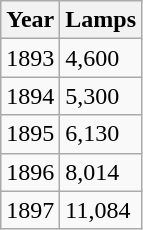<table class="wikitable">
<tr>
<th>Year</th>
<th>Lamps</th>
</tr>
<tr>
<td>1893</td>
<td>4,600</td>
</tr>
<tr>
<td>1894</td>
<td>5,300</td>
</tr>
<tr>
<td>1895</td>
<td>6,130</td>
</tr>
<tr>
<td>1896</td>
<td>8,014</td>
</tr>
<tr>
<td>1897</td>
<td>11,084</td>
</tr>
</table>
